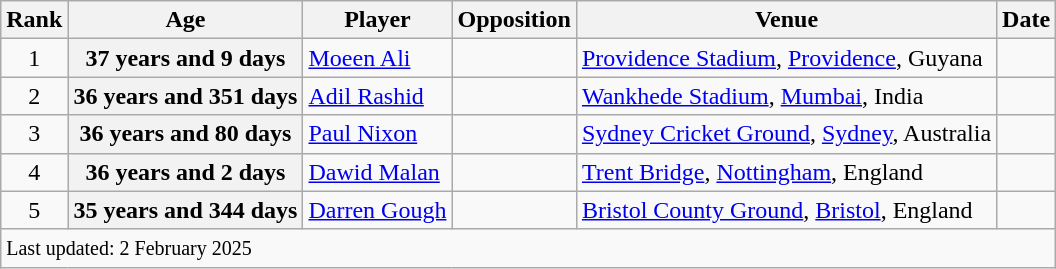<table class="wikitable plainrowheaders">
<tr>
<th scope=col>Rank</th>
<th scope=col>Age</th>
<th scope=col>Player</th>
<th scope=col>Opposition</th>
<th scope=col>Venue</th>
<th scope=col>Date</th>
</tr>
<tr>
<td align=center>1</td>
<th scope=row style=text-align:center;>37 years and 9 days</th>
<td><a href='#'>Moeen Ali</a></td>
<td></td>
<td><a href='#'>Providence Stadium</a>, <a href='#'>Providence</a>, Guyana</td>
<td></td>
</tr>
<tr>
<td align=center>2</td>
<th scope=row style=text-align:center;>36 years and 351 days</th>
<td><a href='#'>Adil Rashid</a></td>
<td></td>
<td><a href='#'>Wankhede Stadium</a>, <a href='#'>Mumbai</a>, India</td>
<td></td>
</tr>
<tr>
<td align=center>3</td>
<th scope=row style=text-align:center;>36 years and 80 days</th>
<td><a href='#'>Paul Nixon</a></td>
<td></td>
<td><a href='#'>Sydney Cricket Ground</a>, <a href='#'>Sydney</a>, Australia</td>
<td></td>
</tr>
<tr>
<td align=center>4</td>
<th scope=row style=text-align:center;>36 years and 2 days</th>
<td><a href='#'>Dawid Malan</a></td>
<td></td>
<td><a href='#'>Trent Bridge</a>, <a href='#'>Nottingham</a>, England</td>
<td></td>
</tr>
<tr>
<td align=center>5</td>
<th scope=row style=text-align:center;>35 years and 344 days</th>
<td><a href='#'>Darren Gough</a></td>
<td></td>
<td><a href='#'>Bristol County Ground</a>, <a href='#'>Bristol</a>, England</td>
<td></td>
</tr>
<tr>
<td colspan=7><small>Last updated: 2 February 2025</small></td>
</tr>
</table>
